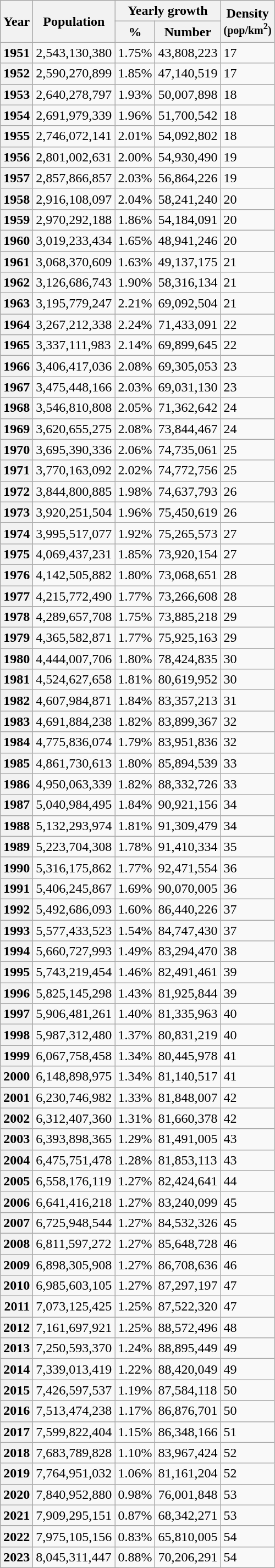<table class="wikitable sortable">
<tr>
<th rowspan=2>Year</th>
<th rowspan=2>Population</th>
<th colspan=2>Yearly growth</th>
<th rowspan=2>Density<br><small>(pop/km<sup>2</sup>)</small></th>
</tr>
<tr>
<th>%</th>
<th>Number</th>
</tr>
<tr>
<th style="text-align: right;">1951</th>
<td>2,543,130,380</td>
<td>1.75%</td>
<td>43,808,223</td>
<td>17</td>
</tr>
<tr>
<th style="text-align: right;">1952</th>
<td>2,590,270,899</td>
<td>1.85%</td>
<td>47,140,519</td>
<td>17</td>
</tr>
<tr>
<th style="text-align: right;">1953</th>
<td>2,640,278,797</td>
<td>1.93%</td>
<td>50,007,898</td>
<td>18</td>
</tr>
<tr>
<th style="text-align: right;">1954</th>
<td>2,691,979,339</td>
<td>1.96%</td>
<td>51,700,542</td>
<td>18</td>
</tr>
<tr>
<th style="text-align: right;">1955</th>
<td>2,746,072,141</td>
<td>2.01%</td>
<td>54,092,802</td>
<td>18</td>
</tr>
<tr>
<th style="text-align: right;">1956</th>
<td>2,801,002,631</td>
<td>2.00%</td>
<td>54,930,490</td>
<td>19</td>
</tr>
<tr>
<th style="text-align: right;">1957</th>
<td>2,857,866,857</td>
<td>2.03%</td>
<td>56,864,226</td>
<td>19</td>
</tr>
<tr>
<th style="text-align: right;">1958</th>
<td>2,916,108,097</td>
<td>2.04%</td>
<td>58,241,240</td>
<td>20</td>
</tr>
<tr>
<th style="text-align: right;">1959</th>
<td>2,970,292,188</td>
<td>1.86%</td>
<td>54,184,091</td>
<td>20</td>
</tr>
<tr>
<th style="text-align: right;">1960</th>
<td>3,019,233,434</td>
<td>1.65%</td>
<td>48,941,246</td>
<td>20</td>
</tr>
<tr>
<th style="text-align: right;">1961</th>
<td>3,068,370,609</td>
<td>1.63%</td>
<td>49,137,175</td>
<td>21</td>
</tr>
<tr>
<th style="text-align: right;">1962</th>
<td>3,126,686,743</td>
<td>1.90%</td>
<td>58,316,134</td>
<td>21</td>
</tr>
<tr>
<th style="text-align: right;">1963</th>
<td>3,195,779,247</td>
<td>2.21%</td>
<td>69,092,504</td>
<td>21</td>
</tr>
<tr>
<th style="text-align: right;">1964</th>
<td>3,267,212,338</td>
<td>2.24%</td>
<td>71,433,091</td>
<td>22</td>
</tr>
<tr>
<th style="text-align: right;">1965</th>
<td>3,337,111,983</td>
<td>2.14%</td>
<td>69,899,645</td>
<td>22</td>
</tr>
<tr>
<th style="text-align: right;">1966</th>
<td>3,406,417,036</td>
<td>2.08%</td>
<td>69,305,053</td>
<td>23</td>
</tr>
<tr>
<th style="text-align: right;">1967</th>
<td>3,475,448,166</td>
<td>2.03%</td>
<td>69,031,130</td>
<td>23</td>
</tr>
<tr>
<th style="text-align: right;">1968</th>
<td>3,546,810,808</td>
<td>2.05%</td>
<td>71,362,642</td>
<td>24</td>
</tr>
<tr>
<th style="text-align: right;">1969</th>
<td>3,620,655,275</td>
<td>2.08%</td>
<td>73,844,467</td>
<td>24</td>
</tr>
<tr>
<th style="text-align: right;">1970</th>
<td>3,695,390,336</td>
<td>2.06%</td>
<td>74,735,061</td>
<td>25</td>
</tr>
<tr>
<th style="text-align: right;">1971</th>
<td>3,770,163,092</td>
<td>2.02%</td>
<td>74,772,756</td>
<td>25</td>
</tr>
<tr>
<th style="text-align: right;">1972</th>
<td>3,844,800,885</td>
<td>1.98%</td>
<td>74,637,793</td>
<td>26</td>
</tr>
<tr>
<th style="text-align: right;">1973</th>
<td>3,920,251,504</td>
<td>1.96%</td>
<td>75,450,619</td>
<td>26</td>
</tr>
<tr>
<th style="text-align: right;">1974</th>
<td>3,995,517,077</td>
<td>1.92%</td>
<td>75,265,573</td>
<td>27</td>
</tr>
<tr>
<th style="text-align: right;">1975</th>
<td>4,069,437,231</td>
<td>1.85%</td>
<td>73,920,154</td>
<td>27</td>
</tr>
<tr>
<th style="text-align: right;">1976</th>
<td>4,142,505,882</td>
<td>1.80%</td>
<td>73,068,651</td>
<td>28</td>
</tr>
<tr>
<th style="text-align: right;">1977</th>
<td>4,215,772,490</td>
<td>1.77%</td>
<td>73,266,608</td>
<td>28</td>
</tr>
<tr>
<th style="text-align: right;">1978</th>
<td>4,289,657,708</td>
<td>1.75%</td>
<td>73,885,218</td>
<td>29</td>
</tr>
<tr>
<th style="text-align: right;">1979</th>
<td>4,365,582,871</td>
<td>1.77%</td>
<td>75,925,163</td>
<td>29</td>
</tr>
<tr>
<th style="text-align: right;">1980</th>
<td>4,444,007,706</td>
<td>1.80%</td>
<td>78,424,835</td>
<td>30</td>
</tr>
<tr>
<th style="text-align: right;">1981</th>
<td>4,524,627,658</td>
<td>1.81%</td>
<td>80,619,952</td>
<td>30</td>
</tr>
<tr>
<th style="text-align: right;">1982</th>
<td>4,607,984,871</td>
<td>1.84%</td>
<td>83,357,213</td>
<td>31</td>
</tr>
<tr>
<th style="text-align: right;">1983</th>
<td>4,691,884,238</td>
<td>1.82%</td>
<td>83,899,367</td>
<td>32</td>
</tr>
<tr>
<th style="text-align: right;">1984</th>
<td>4,775,836,074</td>
<td>1.79%</td>
<td>83,951,836</td>
<td>32</td>
</tr>
<tr>
<th style="text-align: right;">1985</th>
<td>4,861,730,613</td>
<td>1.80%</td>
<td>85,894,539</td>
<td>33</td>
</tr>
<tr>
<th style="text-align: right;">1986</th>
<td>4,950,063,339</td>
<td>1.82%</td>
<td>88,332,726</td>
<td>33</td>
</tr>
<tr>
<th style="text-align: right;">1987</th>
<td>5,040,984,495</td>
<td>1.84%</td>
<td>90,921,156</td>
<td>34</td>
</tr>
<tr>
<th style="text-align: right;">1988</th>
<td>5,132,293,974</td>
<td>1.81%</td>
<td>91,309,479</td>
<td>34</td>
</tr>
<tr>
<th style="text-align: right;">1989</th>
<td>5,223,704,308</td>
<td>1.78%</td>
<td>91,410,334</td>
<td>35</td>
</tr>
<tr>
<th style="text-align: right;">1990</th>
<td>5,316,175,862</td>
<td>1.77%</td>
<td>92,471,554</td>
<td>36</td>
</tr>
<tr>
<th style="text-align: right;">1991</th>
<td>5,406,245,867</td>
<td>1.69%</td>
<td>90,070,005</td>
<td>36</td>
</tr>
<tr>
<th style="text-align: right;">1992</th>
<td>5,492,686,093</td>
<td>1.60%</td>
<td>86,440,226</td>
<td>37</td>
</tr>
<tr>
<th style="text-align: right;">1993</th>
<td>5,577,433,523</td>
<td>1.54%</td>
<td>84,747,430</td>
<td>37</td>
</tr>
<tr>
<th style="text-align: right;">1994</th>
<td>5,660,727,993</td>
<td>1.49%</td>
<td>83,294,470</td>
<td>38</td>
</tr>
<tr>
<th style="text-align: right;">1995</th>
<td>5,743,219,454</td>
<td>1.46%</td>
<td>82,491,461</td>
<td>39</td>
</tr>
<tr>
<th style="text-align: right;">1996</th>
<td>5,825,145,298</td>
<td>1.43%</td>
<td>81,925,844</td>
<td>39</td>
</tr>
<tr>
<th style="text-align: right;">1997</th>
<td>5,906,481,261</td>
<td>1.40%</td>
<td>81,335,963</td>
<td>40</td>
</tr>
<tr>
<th style="text-align: right;">1998</th>
<td>5,987,312,480</td>
<td>1.37%</td>
<td>80,831,219</td>
<td>40</td>
</tr>
<tr>
<th style="text-align: right;">1999</th>
<td>6,067,758,458</td>
<td>1.34%</td>
<td>80,445,978</td>
<td>41</td>
</tr>
<tr>
<th style="text-align: right;">2000</th>
<td>6,148,898,975</td>
<td>1.34%</td>
<td>81,140,517</td>
<td>41</td>
</tr>
<tr>
<th style="text-align: right;">2001</th>
<td>6,230,746,982</td>
<td>1.33%</td>
<td>81,848,007</td>
<td>42</td>
</tr>
<tr>
<th style="text-align: right;">2002</th>
<td>6,312,407,360</td>
<td>1.31%</td>
<td>81,660,378</td>
<td>42</td>
</tr>
<tr>
<th style="text-align: right;">2003</th>
<td>6,393,898,365</td>
<td>1.29%</td>
<td>81,491,005</td>
<td>43</td>
</tr>
<tr>
<th style="text-align: right;">2004</th>
<td>6,475,751,478</td>
<td>1.28%</td>
<td>81,853,113</td>
<td>43</td>
</tr>
<tr>
<th style="text-align: right;">2005</th>
<td>6,558,176,119</td>
<td>1.27%</td>
<td>82,424,641</td>
<td>44</td>
</tr>
<tr>
<th style="text-align: right;">2006</th>
<td>6,641,416,218</td>
<td>1.27%</td>
<td>83,240,099</td>
<td>45</td>
</tr>
<tr>
<th style="text-align: right;">2007</th>
<td>6,725,948,544</td>
<td>1.27%</td>
<td>84,532,326</td>
<td>45</td>
</tr>
<tr>
<th style="text-align: right;">2008</th>
<td>6,811,597,272</td>
<td>1.27%</td>
<td>85,648,728</td>
<td>46</td>
</tr>
<tr>
<th style="text-align: right;">2009</th>
<td>6,898,305,908</td>
<td>1.27%</td>
<td>86,708,636</td>
<td>46</td>
</tr>
<tr>
<th style="text-align: right;">2010</th>
<td>6,985,603,105</td>
<td>1.27%</td>
<td>87,297,197</td>
<td>47</td>
</tr>
<tr>
<th style="text-align: right;">2011</th>
<td>7,073,125,425</td>
<td>1.25%</td>
<td>87,522,320</td>
<td>47</td>
</tr>
<tr>
<th style="text-align: right;">2012</th>
<td>7,161,697,921</td>
<td>1.25%</td>
<td>88,572,496</td>
<td>48</td>
</tr>
<tr>
<th style="text-align: right;">2013</th>
<td>7,250,593,370</td>
<td>1.24%</td>
<td>88,895,449</td>
<td>49</td>
</tr>
<tr>
<th style="text-align: right;">2014</th>
<td>7,339,013,419</td>
<td>1.22%</td>
<td>88,420,049</td>
<td>49</td>
</tr>
<tr>
<th style="text-align: right;">2015</th>
<td>7,426,597,537</td>
<td>1.19%</td>
<td>87,584,118</td>
<td>50</td>
</tr>
<tr>
<th style="text-align: right;">2016</th>
<td>7,513,474,238</td>
<td>1.17%</td>
<td>86,876,701</td>
<td>50</td>
</tr>
<tr>
<th style="text-align: right;">2017</th>
<td>7,599,822,404</td>
<td>1.15%</td>
<td>86,348,166</td>
<td>51</td>
</tr>
<tr>
<th style="text-align: right;">2018</th>
<td>7,683,789,828</td>
<td>1.10%</td>
<td>83,967,424</td>
<td>52</td>
</tr>
<tr>
<th style="text-align: right;">2019</th>
<td>7,764,951,032</td>
<td>1.06%</td>
<td>81,161,204</td>
<td>52</td>
</tr>
<tr>
<th style="text-align: right;">2020</th>
<td>7,840,952,880</td>
<td>0.98%</td>
<td>76,001,848</td>
<td>53</td>
</tr>
<tr>
<th style="text-align: right;">2021</th>
<td>7,909,295,151</td>
<td>0.87%</td>
<td>68,342,271</td>
<td>53</td>
</tr>
<tr>
<th style="text-align: right;">2022</th>
<td>7,975,105,156</td>
<td>0.83%</td>
<td>65,810,005</td>
<td>54</td>
</tr>
<tr>
<th style="text-align: right;">2023</th>
<td>8,045,311,447</td>
<td>0.88%</td>
<td>70,206,291</td>
<td>54</td>
</tr>
</table>
